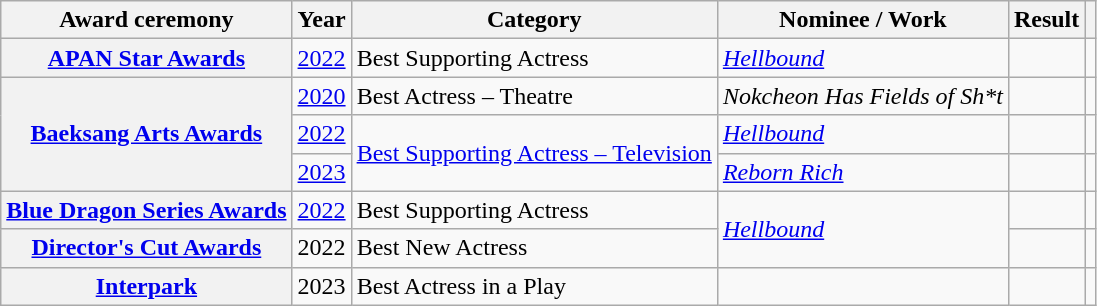<table class="wikitable plainrowheaders sortable">
<tr>
<th scope="col">Award ceremony</th>
<th scope="col">Year</th>
<th scope="col">Category</th>
<th scope="col">Nominee / Work</th>
<th scope="col">Result</th>
<th scope="col" class="unsortable"></th>
</tr>
<tr>
<th scope="row"><a href='#'>APAN Star Awards</a></th>
<td style="text-align:center"><a href='#'>2022</a></td>
<td>Best Supporting Actress</td>
<td><em><a href='#'>Hellbound</a></em></td>
<td></td>
<td style="text-align:center"></td>
</tr>
<tr>
<th scope="row"  rowspan="3"><a href='#'>Baeksang Arts Awards</a></th>
<td style="text-align:center"><a href='#'>2020</a></td>
<td>Best Actress – Theatre</td>
<td><em>Nokcheon Has Fields of Sh*t</em></td>
<td></td>
<td style="text-align:center"></td>
</tr>
<tr>
<td style="text-align:center"><a href='#'>2022</a></td>
<td rowspan="2"><a href='#'>Best Supporting Actress – Television</a></td>
<td><em><a href='#'>Hellbound</a></em></td>
<td></td>
<td style="text-align:center"></td>
</tr>
<tr>
<td style="text-align:center"><a href='#'>2023</a></td>
<td><em><a href='#'>Reborn Rich</a></em></td>
<td></td>
<td style="text-align:center"></td>
</tr>
<tr>
<th scope="row"><a href='#'>Blue Dragon Series Awards</a></th>
<td style="text-align:center"><a href='#'>2022</a></td>
<td>Best Supporting Actress</td>
<td rowspan="2"><em><a href='#'>Hellbound</a></em></td>
<td></td>
<td style="text-align:center"></td>
</tr>
<tr>
<th scope="row"><a href='#'>Director's Cut Awards</a></th>
<td style="text-align:center">2022</td>
<td>Best New Actress</td>
<td></td>
<td style="text-align:center"></td>
</tr>
<tr>
<th scope="row"><a href='#'>Interpark</a> </th>
<td style="text-align:center">2023</td>
<td>Best Actress in a Play</td>
<td></td>
<td></td>
<td style="text-align:center"></td>
</tr>
</table>
